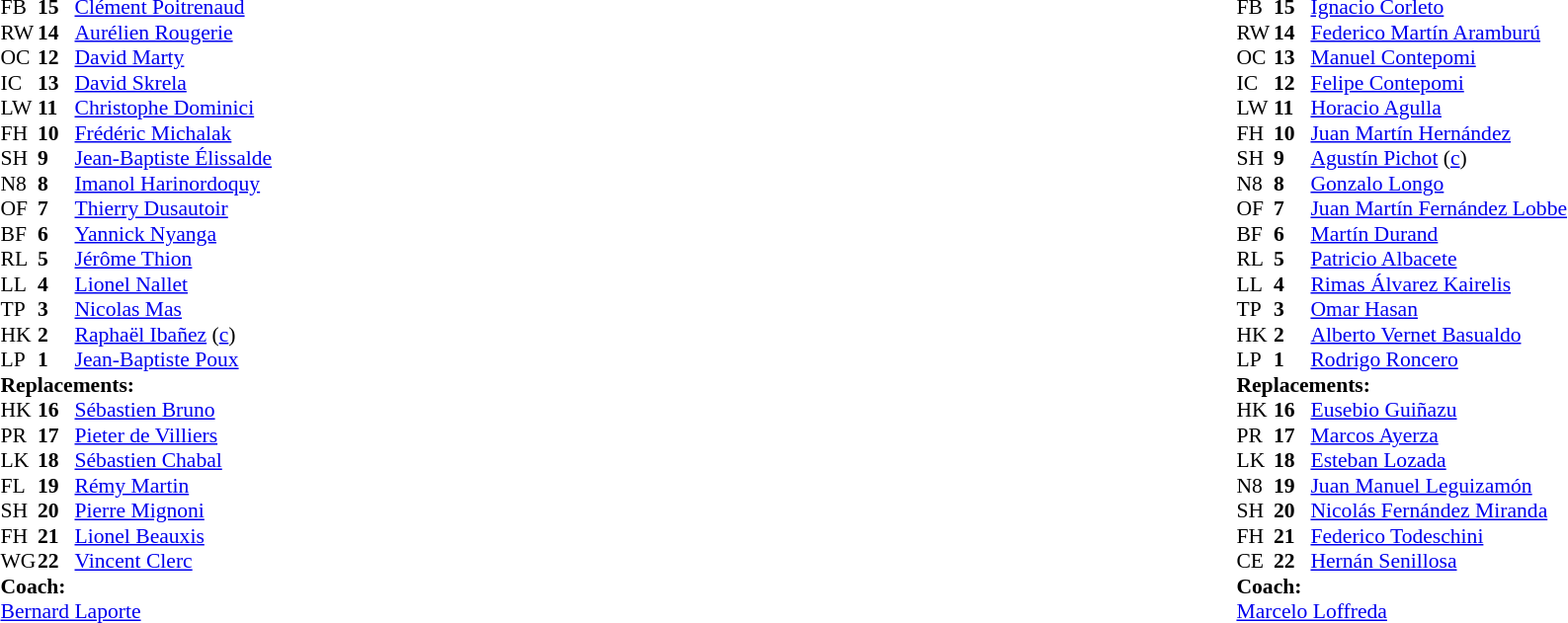<table width="100%">
<tr>
<td valign="top" width="50%"><br><table style="font-size: 90%" cellspacing="0" cellpadding="0">
<tr>
<th width="25"></th>
<th width="25"></th>
</tr>
<tr>
<td>FB</td>
<td><strong>15</strong></td>
<td><a href='#'>Clément Poitrenaud</a></td>
</tr>
<tr>
<td>RW</td>
<td><strong>14</strong></td>
<td><a href='#'>Aurélien Rougerie</a></td>
<td></td>
<td></td>
</tr>
<tr>
<td>OC</td>
<td><strong>12</strong></td>
<td><a href='#'>David Marty</a></td>
<td></td>
<td></td>
</tr>
<tr>
<td>IC</td>
<td><strong>13</strong></td>
<td><a href='#'>David Skrela</a></td>
</tr>
<tr>
<td>LW</td>
<td><strong>11</strong></td>
<td><a href='#'>Christophe Dominici</a></td>
</tr>
<tr>
<td>FH</td>
<td><strong>10</strong></td>
<td><a href='#'>Frédéric Michalak</a></td>
</tr>
<tr>
<td>SH</td>
<td><strong>9</strong></td>
<td><a href='#'>Jean-Baptiste Élissalde</a></td>
<td></td>
<td></td>
</tr>
<tr>
<td>N8</td>
<td><strong>8</strong></td>
<td><a href='#'>Imanol Harinordoquy</a></td>
</tr>
<tr>
<td>OF</td>
<td><strong>7</strong></td>
<td><a href='#'>Thierry Dusautoir</a></td>
<td></td>
<td></td>
</tr>
<tr>
<td>BF</td>
<td><strong>6</strong></td>
<td><a href='#'>Yannick Nyanga</a></td>
</tr>
<tr>
<td>RL</td>
<td><strong>5</strong></td>
<td><a href='#'>Jérôme Thion</a></td>
<td></td>
<td></td>
</tr>
<tr>
<td>LL</td>
<td><strong>4</strong></td>
<td><a href='#'>Lionel Nallet</a></td>
</tr>
<tr>
<td>TP</td>
<td><strong>3</strong></td>
<td><a href='#'>Nicolas Mas</a></td>
</tr>
<tr>
<td>HK</td>
<td><strong>2</strong></td>
<td><a href='#'>Raphaël Ibañez</a> (<a href='#'>c</a>)</td>
<td></td>
<td></td>
</tr>
<tr>
<td>LP</td>
<td><strong>1</strong></td>
<td><a href='#'>Jean-Baptiste Poux</a></td>
</tr>
<tr>
<td colspan=3><strong>Replacements:</strong></td>
</tr>
<tr>
<td>HK</td>
<td><strong>16</strong></td>
<td><a href='#'>Sébastien Bruno</a></td>
<td></td>
<td></td>
</tr>
<tr>
<td>PR</td>
<td><strong>17</strong></td>
<td><a href='#'>Pieter de Villiers</a></td>
</tr>
<tr>
<td>LK</td>
<td><strong>18</strong></td>
<td><a href='#'>Sébastien Chabal</a></td>
<td></td>
<td></td>
</tr>
<tr>
<td>FL</td>
<td><strong>19</strong></td>
<td><a href='#'>Rémy Martin</a></td>
<td></td>
<td></td>
</tr>
<tr>
<td>SH</td>
<td><strong>20</strong></td>
<td><a href='#'>Pierre Mignoni</a></td>
<td></td>
<td></td>
</tr>
<tr>
<td>FH</td>
<td><strong>21</strong></td>
<td><a href='#'>Lionel Beauxis</a></td>
<td></td>
<td></td>
</tr>
<tr>
<td>WG</td>
<td><strong>22</strong></td>
<td><a href='#'>Vincent Clerc</a></td>
<td></td>
<td></td>
</tr>
<tr>
<td colspan=3><strong>Coach:</strong></td>
</tr>
<tr>
<td colspan="4"> <a href='#'>Bernard Laporte</a></td>
</tr>
</table>
</td>
<td valign="top"></td>
<td valign="top" width="50%"><br><table style="font-size: 90%" cellspacing="0" cellpadding="0" align="center">
<tr>
<th width="25"></th>
<th width="25"></th>
</tr>
<tr>
<td>FB</td>
<td><strong>15</strong></td>
<td><a href='#'>Ignacio Corleto</a></td>
<td></td>
<td></td>
</tr>
<tr>
<td>RW</td>
<td><strong>14</strong></td>
<td><a href='#'>Federico Martín Aramburú</a></td>
</tr>
<tr>
<td>OC</td>
<td><strong>13</strong></td>
<td><a href='#'>Manuel Contepomi</a></td>
<td></td>
<td></td>
</tr>
<tr>
<td>IC</td>
<td><strong>12</strong></td>
<td><a href='#'>Felipe Contepomi</a></td>
<td></td>
<td colspan="2"></td>
</tr>
<tr>
<td>LW</td>
<td><strong>11</strong></td>
<td><a href='#'>Horacio Agulla</a></td>
</tr>
<tr>
<td>FH</td>
<td><strong>10</strong></td>
<td><a href='#'>Juan Martín Hernández</a></td>
</tr>
<tr>
<td>SH</td>
<td><strong>9</strong></td>
<td><a href='#'>Agustín Pichot</a> (<a href='#'>c</a>)</td>
</tr>
<tr>
<td>N8</td>
<td><strong>8</strong></td>
<td><a href='#'>Gonzalo Longo</a></td>
</tr>
<tr>
<td>OF</td>
<td><strong>7</strong></td>
<td><a href='#'>Juan Martín Fernández Lobbe</a></td>
</tr>
<tr>
<td>BF</td>
<td><strong>6</strong></td>
<td><a href='#'>Martín Durand</a></td>
<td></td>
<td></td>
</tr>
<tr>
<td>RL</td>
<td><strong>5</strong></td>
<td><a href='#'>Patricio Albacete</a></td>
</tr>
<tr>
<td>LL</td>
<td><strong>4</strong></td>
<td><a href='#'>Rimas Álvarez Kairelis</a></td>
<td></td>
<td></td>
</tr>
<tr>
<td>TP</td>
<td><strong>3</strong></td>
<td><a href='#'>Omar Hasan</a></td>
<td></td>
<td></td>
</tr>
<tr>
<td>HK</td>
<td><strong>2</strong></td>
<td><a href='#'>Alberto Vernet Basualdo</a></td>
</tr>
<tr>
<td>LP</td>
<td><strong>1</strong></td>
<td><a href='#'>Rodrigo Roncero</a></td>
<td></td>
<td></td>
</tr>
<tr>
<td colspan=3><strong>Replacements:</strong></td>
</tr>
<tr>
<td>HK</td>
<td><strong>16</strong></td>
<td><a href='#'>Eusebio Guiñazu</a></td>
<td></td>
<td></td>
</tr>
<tr>
<td>PR</td>
<td><strong>17</strong></td>
<td><a href='#'>Marcos Ayerza</a></td>
<td></td>
<td></td>
</tr>
<tr>
<td>LK</td>
<td><strong>18</strong></td>
<td><a href='#'>Esteban Lozada</a></td>
<td></td>
<td></td>
</tr>
<tr>
<td>N8</td>
<td><strong>19</strong></td>
<td><a href='#'>Juan Manuel Leguizamón</a></td>
<td></td>
<td></td>
</tr>
<tr>
<td>SH</td>
<td><strong>20</strong></td>
<td><a href='#'>Nicolás Fernández Miranda</a></td>
<td></td>
<td></td>
<td></td>
</tr>
<tr>
<td>FH</td>
<td><strong>21</strong></td>
<td><a href='#'>Federico Todeschini</a></td>
<td></td>
<td></td>
</tr>
<tr>
<td>CE</td>
<td><strong>22</strong></td>
<td><a href='#'>Hernán Senillosa</a></td>
<td></td>
<td></td>
</tr>
<tr>
<td colspan=3><strong>Coach:</strong></td>
</tr>
<tr>
<td colspan="4"> <a href='#'>Marcelo Loffreda</a></td>
</tr>
</table>
</td>
</tr>
</table>
